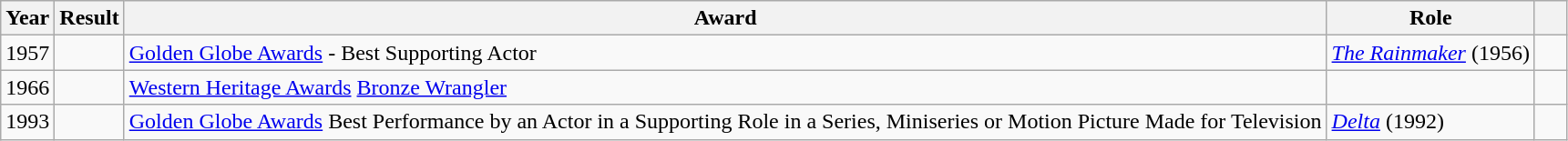<table class="wikitable plainrowheaders sortable">
<tr>
<th scope="col">Year</th>
<th scope="col">Result</th>
<th scope="col">Award</th>
<th scope="col">Role</th>
<th scope="col" style="width: 1em;"></th>
</tr>
<tr>
<td>1957</td>
<td></td>
<td><a href='#'>Golden Globe Awards</a> - Best Supporting Actor</td>
<td><em><a href='#'>The Rainmaker</a></em> (1956)</td>
<td></td>
</tr>
<tr>
<td>1966</td>
<td></td>
<td><a href='#'>Western Heritage Awards</a> <a href='#'>Bronze Wrangler</a></td>
<td></td>
<td></td>
</tr>
<tr>
<td>1993</td>
<td></td>
<td><a href='#'>Golden Globe Awards</a> Best Performance by an Actor in a Supporting Role in a Series, Miniseries or Motion Picture Made for Television</td>
<td><em><a href='#'>Delta</a></em> (1992)</td>
<td></td>
</tr>
</table>
